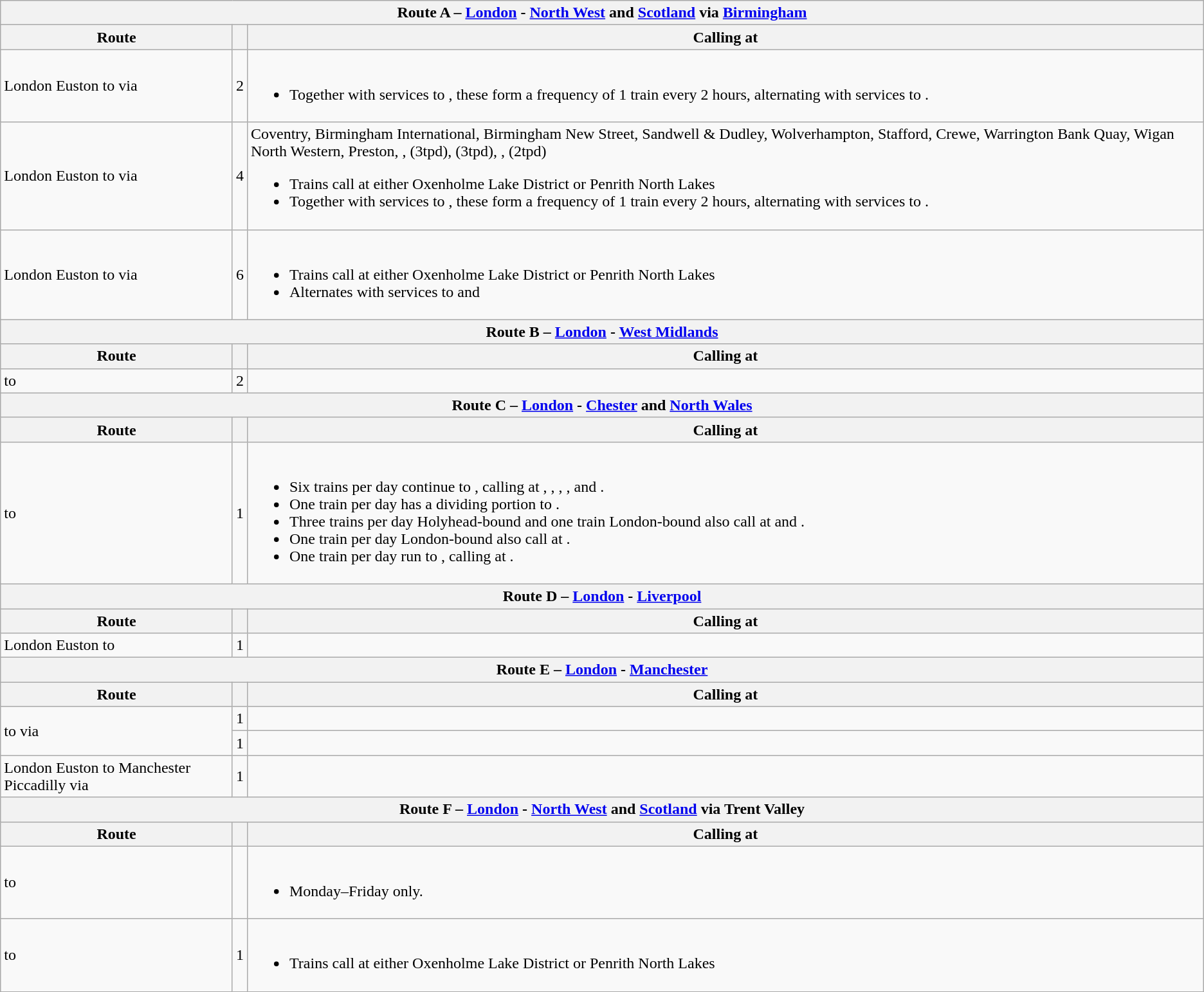<table class="wikitable">
<tr>
<th colspan="3">Route A – <a href='#'>London</a> - <a href='#'>North West</a> and <a href='#'>Scotland</a> via <a href='#'>Birmingham</a></th>
</tr>
<tr>
<th>Route</th>
<th></th>
<th>Calling at</th>
</tr>
<tr>
<td>London Euston to  via </td>
<td>2</td>
<td><br><ul><li>Together with services to , these form a frequency of 1 train every 2 hours, alternating with services to .</li></ul></td>
</tr>
<tr>
<td>London Euston to  via </td>
<td>4</td>
<td {{cslist>Coventry, Birmingham International, Birmingham New Street, Sandwell & Dudley, Wolverhampton, Stafford, Crewe, Warrington Bank Quay, Wigan North Western, Preston, ,  (3tpd),  (3tpd), ,  (2tpd)<br><ul><li>Trains call at either Oxenholme Lake District or Penrith North Lakes</li><li>Together with services to , these form a frequency of 1 train every 2 hours, alternating with services to .</li></ul></td>
</tr>
<tr>
<td>London Euston to  via </td>
<td>6</td>
<td><br><ul><li>Trains call at either Oxenholme Lake District or Penrith North Lakes</li><li>Alternates with services to  and </li></ul></td>
</tr>
<tr>
<th colspan="3">Route B – <a href='#'>London</a> - <a href='#'>West Midlands</a></th>
</tr>
<tr>
<th>Route</th>
<th></th>
<th>Calling at</th>
</tr>
<tr>
<td> to </td>
<td>2</td>
<td></td>
</tr>
<tr>
<th colspan="3">Route C – <a href='#'>London</a> - <a href='#'>Chester</a> and <a href='#'>North Wales</a></th>
</tr>
<tr>
<th>Route</th>
<th></th>
<th>Calling at</th>
</tr>
<tr>
<td> to </td>
<td>1</td>
<td><br><ul><li>Six trains per day continue to , calling at  , , , ,  and .</li><li>One train per day has a dividing portion to .</li><li>Three trains per day Holyhead-bound and one train London-bound also call at  and .</li><li>One train per day London-bound also call at .</li><li>One train per day run to , calling at .</li></ul></td>
</tr>
<tr>
<th colspan="3">Route D – <a href='#'>London</a> - <a href='#'>Liverpool</a></th>
</tr>
<tr>
<th>Route</th>
<th></th>
<th>Calling at</th>
</tr>
<tr>
<td>London Euston to </td>
<td>1</td>
<td></td>
</tr>
<tr>
<th colspan="3">Route E – <a href='#'>London</a> - <a href='#'>Manchester</a></th>
</tr>
<tr>
<th>Route</th>
<th></th>
<th>Calling at</th>
</tr>
<tr>
<td rowspan="2"> to  via </td>
<td>1</td>
<td></td>
</tr>
<tr>
<td>1</td>
<td></td>
</tr>
<tr>
<td>London Euston to Manchester Piccadilly via </td>
<td>1</td>
<td></td>
</tr>
<tr>
<th colspan="3">Route F – <a href='#'>London</a> - <a href='#'>North West</a> and <a href='#'>Scotland</a> via Trent Valley</th>
</tr>
<tr>
<th>Route</th>
<th></th>
<th>Calling at</th>
</tr>
<tr>
<td> to </td>
<td></td>
<td><br><ul><li>Monday–Friday only.</li></ul></td>
</tr>
<tr>
<td> to </td>
<td>1</td>
<td><br><ul><li>Trains call at either Oxenholme Lake District or Penrith North Lakes</li></ul></td>
</tr>
</table>
